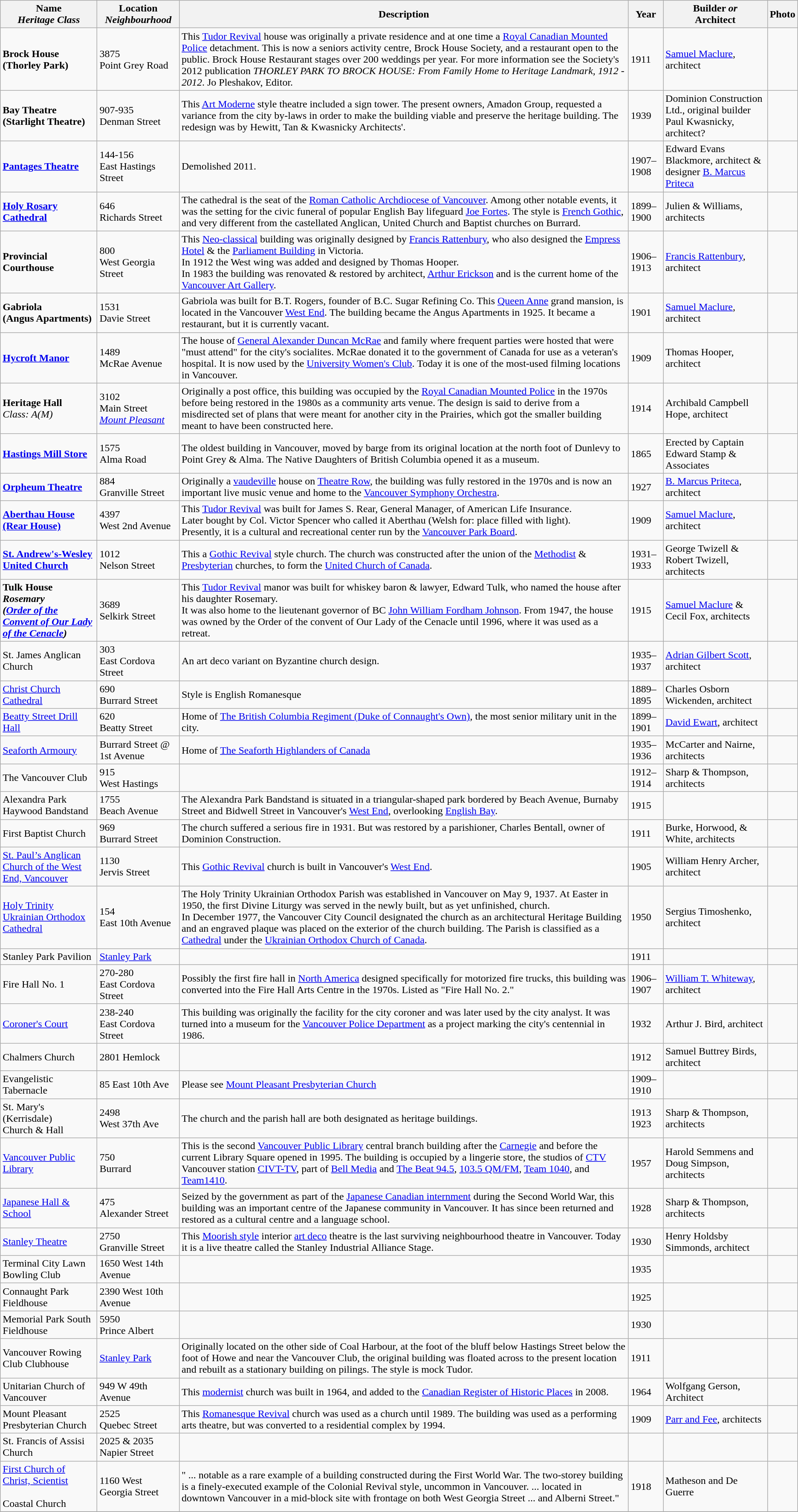<table class="wikitable sortable">
<tr>
<th>Name<br><em>Heritage Class</em></th>
<th>Location<br><em>Neighbourhood</em></th>
<th>Description</th>
<th>Year</th>
<th>Builder <em>or</em><br>Architect </th>
<th>Photo</th>
</tr>
<tr>
<td><strong>Brock House</strong><br><strong>(Thorley Park)</strong></td>
<td>3875<br>Point Grey Road</td>
<td>This <a href='#'>Tudor Revival</a> house was originally a private residence and at one time a <a href='#'>Royal Canadian Mounted Police</a> detachment. This is now a seniors activity centre, Brock House Society, and a restaurant open to the public. Brock House Restaurant stages over 200 weddings per year. For more information see the Society's 2012 publication <em>THORLEY PARK TO BROCK HOUSE: From Family Home to Heritage Landmark, 1912 - 2012</em>. Jo Pleshakov, Editor.</td>
<td>1911</td>
<td><a href='#'>Samuel Maclure</a>, architect</td>
<td></td>
</tr>
<tr>
<td><strong>Bay Theatre<br>(Starlight Theatre)</strong></td>
<td>907-935<br>Denman Street</td>
<td>This <a href='#'>Art Moderne</a> style theatre included a sign tower. The present owners, Amadon Group, requested a variance from the city by-laws in order to make the building viable and preserve the heritage building. The redesign was by Hewitt, Tan & Kwasnicky Architects'.</td>
<td>1939</td>
<td>Dominion Construction Ltd., original builder<br>Paul Kwasnicky, architect?</td>
<td></td>
</tr>
<tr>
<td><strong><a href='#'>Pantages Theatre</a></strong></td>
<td>144-156<br>East Hastings Street</td>
<td>Demolished 2011.</td>
<td>1907–1908</td>
<td>Edward Evans Blackmore, architect & designer <a href='#'>B. Marcus Priteca</a></td>
<td></td>
</tr>
<tr>
<td><strong><a href='#'>Holy Rosary Cathedral</a></strong></td>
<td>646<br>Richards Street</td>
<td>The cathedral is the seat of the <a href='#'>Roman Catholic Archdiocese of Vancouver</a>. Among other notable events, it was the setting for the civic funeral of popular English Bay lifeguard <a href='#'>Joe Fortes</a>. The style is <a href='#'>French Gothic</a>, and very different from the castellated Anglican, United Church and Baptist churches on Burrard.</td>
<td>1899–1900</td>
<td>Julien & Williams, architects</td>
<td></td>
</tr>
<tr>
<td><strong>Provincial Courthouse</strong></td>
<td>800<br>West Georgia Street</td>
<td>This <a href='#'>Neo-classical</a> building was originally designed by <a href='#'>Francis Rattenbury</a>, who also designed the <a href='#'>Empress Hotel</a> & the <a href='#'>Parliament Building</a> in Victoria.<br>In 1912 the West wing was added and designed by Thomas Hooper.<br>In 1983 the building was renovated & restored by architect, <a href='#'>Arthur Erickson</a> and is the current home of the <a href='#'>Vancouver Art Gallery</a>.</td>
<td>1906–1913</td>
<td><a href='#'>Francis Rattenbury</a>, architect</td>
<td></td>
</tr>
<tr>
<td><strong>Gabriola<br>(Angus Apartments)</strong></td>
<td>1531<br>Davie Street</td>
<td>Gabriola was built for B.T. Rogers, founder of B.C. Sugar Refining Co. This <a href='#'>Queen Anne</a> grand mansion, is located in the Vancouver <a href='#'>West End</a>. The building became the Angus Apartments in 1925. It became a restaurant, but it is currently vacant.</td>
<td>1901</td>
<td><a href='#'>Samuel Maclure</a>, architect</td>
<td></td>
</tr>
<tr>
<td><strong><a href='#'>Hycroft Manor</a></strong></td>
<td>1489<br>McRae Avenue</td>
<td>The house of <a href='#'>General Alexander Duncan McRae</a> and family where frequent parties were hosted that were "must attend" for the city's socialites. McRae donated it to the government of Canada for use as a veteran's hospital. It is now used by the <a href='#'>University Women's Club</a>. Today it is one of the most-used filming locations in Vancouver.</td>
<td>1909</td>
<td>Thomas Hooper, architect</td>
<td><br></td>
</tr>
<tr>
<td><strong>Heritage Hall</strong><br><em>Class: A(M)</em></td>
<td>3102<br>Main Street<br><em><a href='#'>Mount Pleasant</a></em></td>
<td>Originally a post office, this building was occupied by the <a href='#'>Royal Canadian Mounted Police</a> in the 1970s before being restored in the 1980s as a community arts venue. The design is said to derive from a misdirected set of plans that were meant for another city in the Prairies, which got the smaller building meant to have been constructed here.</td>
<td>1914</td>
<td>Archibald Campbell Hope, architect</td>
<td><br></td>
</tr>
<tr>
<td><strong><a href='#'>Hastings Mill Store</a></strong></td>
<td>1575<br>Alma Road</td>
<td>The oldest building in Vancouver, moved by barge from its original location at the north foot of Dunlevy to Point Grey & Alma. The Native Daughters of British Columbia opened it as a museum.</td>
<td>1865</td>
<td>Erected by Captain Edward Stamp & Associates</td>
<td><br></td>
</tr>
<tr>
<td><strong><a href='#'>Orpheum Theatre</a></strong></td>
<td>884<br>Granville Street</td>
<td>Originally a <a href='#'>vaudeville</a> house on <a href='#'>Theatre Row</a>, the building was fully restored in the 1970s and is now an important live music venue and home to the <a href='#'>Vancouver Symphony Orchestra</a>.</td>
<td>1927</td>
<td><a href='#'>B. Marcus Priteca</a>, architect</td>
<td></td>
</tr>
<tr>
<td><strong><a href='#'>Aberthau House<br>(Rear House)</a></strong></td>
<td>4397<br>West 2nd Avenue</td>
<td>This <a href='#'>Tudor Revival</a> was built for James S. Rear, General Manager, of American Life Insurance.<br>Later bought by Col. Victor Spencer who called it Aberthau (Welsh for: place filled with light).<br>Presently, it is a cultural and recreational center run by the <a href='#'>Vancouver Park Board</a>.</td>
<td>1909</td>
<td><a href='#'>Samuel Maclure</a>, architect</td>
<td></td>
</tr>
<tr>
<td><strong><a href='#'>St. Andrew's-Wesley United Church</a></strong></td>
<td>1012<br>Nelson Street</td>
<td>This a <a href='#'>Gothic Revival</a> style church. The church was constructed after the union of the <a href='#'>Methodist</a> & <a href='#'>Presbyterian</a> churches, to form the <a href='#'>United Church of Canada</a>.</td>
<td>1931–1933</td>
<td>George Twizell & Robert Twizell, architects</td>
<td><br></td>
</tr>
<tr>
<td><strong>Tulk House <em>Rosemary<strong><em><br>(</strong><a href='#'>Order of the Convent of Our Lady of the Cenacle</a><strong>)</td>
<td>3689<br>Selkirk Street</td>
<td>This <a href='#'>Tudor Revival</a> manor was built for whiskey baron & lawyer, Edward Tulk, who named the house after his daughter Rosemary.<br>It was also home to the lieutenant governor of BC <a href='#'>John William Fordham Johnson</a>. From 1947, the house was owned by the Order of the convent of Our Lady of the Cenacle until 1996, where it was used as a retreat.</td>
<td>1915</td>
<td><a href='#'>Samuel Maclure</a> & Cecil Fox, architects</td>
<td><br></td>
</tr>
<tr>
<td></strong>St. James Anglican Church<strong></td>
<td>303<br>East Cordova Street</td>
<td>An art deco variant on Byzantine church design.</td>
<td>1935–1937</td>
<td><a href='#'>Adrian Gilbert Scott</a>, architect</td>
<td></td>
</tr>
<tr>
<td></strong><a href='#'>Christ Church Cathedral</a><strong></td>
<td>690<br>Burrard Street</td>
<td>Style is English Romanesque</td>
<td>1889–1895</td>
<td>Charles Osborn Wickenden, architect</td>
<td></td>
</tr>
<tr>
<td></strong><a href='#'>Beatty Street Drill Hall</a><strong></td>
<td>620<br>Beatty Street</td>
<td>Home of <a href='#'>The British Columbia Regiment (Duke of Connaught's Own)</a>, the most senior military unit in the city.</td>
<td>1899–1901</td>
<td><a href='#'>David Ewart</a>, architect</td>
<td></td>
</tr>
<tr>
<td></strong><a href='#'>Seaforth Armoury</a><strong></td>
<td>Burrard Street @ 1st Avenue</td>
<td>Home of <a href='#'>The Seaforth Highlanders of Canada</a></td>
<td>1935–1936</td>
<td>McCarter and Nairne, architects</td>
<td></td>
</tr>
<tr>
<td></strong>The Vancouver Club<strong></td>
<td>915<br>West Hastings</td>
<td></td>
<td>1912–1914</td>
<td>Sharp & Thompson, architects</td>
<td></td>
</tr>
<tr>
<td></strong>Alexandra Park Haywood Bandstand<strong></td>
<td>1755<br>Beach Avenue</td>
<td>The Alexandra Park Bandstand is situated in a triangular-shaped park bordered by Beach Avenue, Burnaby Street and Bidwell Street in Vancouver's <a href='#'>West End</a>, overlooking <a href='#'>English Bay</a>.</td>
<td>1915</td>
<td></td>
<td></td>
</tr>
<tr>
<td></strong>First Baptist Church<strong></td>
<td>969<br>Burrard Street</td>
<td>The church suffered a serious fire in 1931. But was restored by a parishioner, Charles Bentall, owner of Dominion Construction.</td>
<td>1911</td>
<td>Burke, Horwood, & White, architects</td>
<td><br></td>
</tr>
<tr>
<td></strong><a href='#'>St. Paul’s Anglican Church of the West End, Vancouver</a><strong></td>
<td>1130<br>Jervis Street</td>
<td>This <a href='#'>Gothic Revival</a> church is built in Vancouver's <a href='#'>West End</a>.</td>
<td>1905</td>
<td>William Henry Archer, architect</td>
<td></td>
</tr>
<tr>
<td></strong><a href='#'>Holy Trinity Ukrainian Orthodox Cathedral</a><strong></td>
<td>154<br>East 10th Avenue</td>
<td>The Holy Trinity Ukrainian Orthodox Parish was established in Vancouver on May 9, 1937. At Easter in 1950, the first Divine Liturgy was served in the newly built, but as yet unfinished, church.<br>In December 1977, the Vancouver City Council designated the church as an architectural Heritage Building and an engraved plaque was placed on the exterior of the church building. The Parish is classified as a <a href='#'>Cathedral</a> under the <a href='#'>Ukrainian Orthodox Church of Canada</a>.</td>
<td>1950</td>
<td>Sergius Timoshenko, architect</td>
<td></td>
</tr>
<tr>
<td></strong>Stanley Park Pavilion<strong></td>
<td><a href='#'>Stanley Park</a></td>
<td></td>
<td>1911</td>
<td></td>
<td></td>
</tr>
<tr>
<td></strong>Fire Hall No. 1<strong></td>
<td>270-280<br>East Cordova Street</td>
<td>Possibly the first fire hall in <a href='#'>North America</a> designed specifically for motorized fire trucks, this building was converted into the Fire Hall Arts Centre in the 1970s. Listed as "Fire Hall No. 2."</td>
<td>1906–1907</td>
<td><a href='#'>William T. Whiteway</a>, architect</td>
<td></td>
</tr>
<tr>
<td></strong><a href='#'>Coroner's Court</a><strong></td>
<td>238-240<br>East Cordova Street</td>
<td>This building was originally the facility for the city coroner and was later used by the city analyst. It was turned into a museum for the <a href='#'>Vancouver Police Department</a> as a project marking the city's centennial in 1986.</td>
<td>1932</td>
<td>Arthur J. Bird, architect</td>
<td></td>
</tr>
<tr>
<td></strong>Chalmers Church<strong></td>
<td>2801 Hemlock</td>
<td></td>
<td>1912</td>
<td>Samuel Buttrey Birds, architect</td>
<td></td>
</tr>
<tr>
<td></strong>Evangelistic Tabernacle<strong></td>
<td>85 East 10th Ave</td>
<td>Please see <a href='#'>Mount Pleasant Presbyterian Church</a></td>
<td>1909–1910</td>
<td></td>
<td></td>
</tr>
<tr>
<td></strong>St. Mary's (Kerrisdale)<br>Church & Hall<strong></td>
<td>2498<br>West 37th Ave</td>
<td>The church and the parish hall are both designated as heritage buildings.</td>
<td>1913<br>1923 </td>
<td>Sharp & Thompson, architects</td>
<td></td>
</tr>
<tr>
<td></strong><a href='#'>Vancouver Public Library</a><strong></td>
<td>750<br>Burrard</td>
<td>This is the second <a href='#'>Vancouver Public Library</a> central branch building after the <a href='#'>Carnegie</a> and before the current Library Square opened in 1995. The building is occupied by a lingerie store, the studios of <a href='#'>CTV</a> Vancouver station <a href='#'>CIVT-TV</a>, part of <a href='#'>Bell Media</a> and <a href='#'>The Beat 94.5</a>, <a href='#'>103.5 QM/FM</a>, <a href='#'>Team 1040</a>, and <a href='#'>Team1410</a>.</td>
<td>1957</td>
<td>Harold Semmens and Doug Simpson, architects</td>
<td></td>
</tr>
<tr>
<td></strong><a href='#'>Japanese Hall & School</a><strong></td>
<td>475<br>Alexander Street</td>
<td>Seized by the government as part of the <a href='#'>Japanese Canadian internment</a> during the Second World War, this building was an important centre of the Japanese community in Vancouver. It has since been returned and restored as a cultural centre and a language school.</td>
<td>1928</td>
<td>Sharp & Thompson, architects</td>
<td></td>
</tr>
<tr>
<td></strong><a href='#'>Stanley Theatre</a><strong></td>
<td>2750<br>Granville Street</td>
<td>This <a href='#'>Moorish style</a> interior <a href='#'>art deco</a> theatre is the last surviving neighbourhood theatre in Vancouver. Today it is a live theatre called the Stanley Industrial Alliance Stage.</td>
<td>1930</td>
<td>Henry Holdsby Simmonds, architect</td>
<td></td>
</tr>
<tr>
<td></strong>Terminal City Lawn Bowling Club<strong></td>
<td>1650 West 14th Avenue</td>
<td></td>
<td>1935</td>
<td></td>
<td></td>
</tr>
<tr>
<td></strong>Connaught Park Fieldhouse<strong></td>
<td>2390 West 10th Avenue</td>
<td></td>
<td>1925</td>
<td></td>
<td></td>
</tr>
<tr>
<td></strong>Memorial Park South Fieldhouse<strong></td>
<td>5950<br>Prince Albert</td>
<td></td>
<td>1930</td>
<td></td>
</tr>
<tr>
<td></strong>Vancouver Rowing Club Clubhouse<strong></td>
<td><a href='#'>Stanley Park</a></td>
<td>Originally located on the other side of Coal Harbour, at the foot of the bluff below Hastings Street below the foot of Howe and near the Vancouver Club, the original building was floated across to the present location and rebuilt as a stationary building on pilings. The style is mock Tudor.</td>
<td>1911</td>
<td></td>
<td></td>
</tr>
<tr>
<td></strong>Unitarian Church of Vancouver<strong></td>
<td>949 W 49th Avenue</td>
<td>This <a href='#'>modernist</a> church was built in 1964, and added to the <a href='#'>Canadian Register of Historic Places</a> in 2008.</td>
<td>1964</td>
<td>Wolfgang Gerson, Architect</td>
<td></td>
</tr>
<tr>
<td></strong>Mount Pleasant Presbyterian Church<strong></td>
<td>2525<br>Quebec Street</td>
<td>This <a href='#'>Romanesque Revival</a> church was used as a church until 1989. The building was used as a performing arts theatre, but was converted to a residential complex by 1994.</td>
<td>1909</td>
<td><a href='#'>Parr and Fee</a>, architects</td>
<td></td>
</tr>
<tr>
<td></strong>St. Francis of Assisi Church<strong></td>
<td>2025 & 2035<br>Napier Street</td>
<td></td>
<td></td>
<td></td>
<td><br></td>
</tr>
<tr>
<td></strong><a href='#'>First Church of Christ, Scientist</a><strong> <br><br></strong>Coastal Church<strong></td>
<td>1160 West Georgia Street</td>
<td>" ... notable as a rare example of a building constructed during the First World War. The two-storey building is a finely-executed example of the Colonial Revival style, uncommon in Vancouver. ... located in downtown Vancouver in a mid-block site with frontage on both West Georgia Street ... and Alberni Street."</td>
<td>1918</td>
<td>Matheson and De Guerre</td>
<td></td>
</tr>
<tr>
</tr>
</table>
